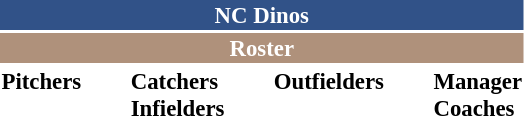<table class="toccolours" style="font-size:95%;">
<tr>
<th colspan="10" style="background:#315288; color:#FFFFFF; text-align:center;">NC Dinos</th>
</tr>
<tr>
<th colspan="10" style="background:#AF917B; color:#FFFFFF; text-align:center;">Roster</th>
</tr>
<tr>
<td valign="top"><strong>Pitchers</strong><br>









</td>
<td style="width:25px;"></td>
<td valign="top"><strong>Catchers</strong><br>

<strong>Infielders</strong>








</td>
<td style="width:25px;"></td>
<td valign="top"><strong>Outfielders</strong><br>




</td>
<td style="width:25px;"></td>
<td valign="top"><strong>Manager</strong><br>
<strong>Coaches</strong>







</td>
</tr>
</table>
